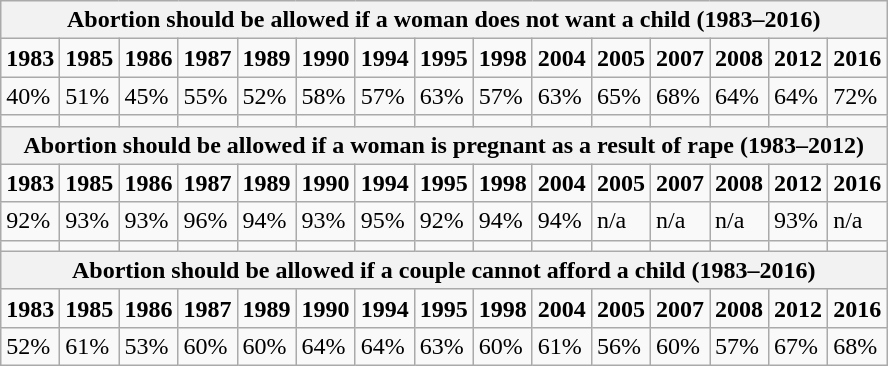<table class="wikitable">
<tr>
<th colspan="15">Abortion should be allowed if a woman does not want a child (1983–2016)</th>
</tr>
<tr>
<td><strong>1983</strong></td>
<td><strong>1985</strong></td>
<td><strong>1986</strong></td>
<td><strong>1987</strong></td>
<td><strong>1989</strong></td>
<td><strong>1990</strong></td>
<td><strong>1994</strong></td>
<td><strong>1995</strong></td>
<td><strong>1998</strong></td>
<td><strong>2004</strong></td>
<td><strong>2005</strong></td>
<td><strong>2007</strong></td>
<td><strong>2008</strong></td>
<td><strong>2012</strong></td>
<td><strong>2016</strong></td>
</tr>
<tr>
<td>40%</td>
<td>51%</td>
<td>45%</td>
<td>55%</td>
<td>52%</td>
<td>58%</td>
<td>57%</td>
<td>63%</td>
<td>57%</td>
<td>63%</td>
<td>65%</td>
<td>68%</td>
<td>64%</td>
<td>64%</td>
<td>72%</td>
</tr>
<tr>
<td></td>
<td></td>
<td></td>
<td></td>
<td></td>
<td></td>
<td></td>
<td></td>
<td></td>
<td></td>
<td></td>
<td></td>
<td></td>
<td></td>
<td></td>
</tr>
<tr>
<th colspan="15">Abortion should be allowed if a woman is pregnant as a result of rape (1983–2012)</th>
</tr>
<tr>
<td><strong>1983</strong></td>
<td><strong>1985</strong></td>
<td><strong>1986</strong></td>
<td><strong>1987</strong></td>
<td><strong>1989</strong></td>
<td><strong>1990</strong></td>
<td><strong>1994</strong></td>
<td><strong>1995</strong></td>
<td><strong>1998</strong></td>
<td><strong>2004</strong></td>
<td><strong>2005</strong></td>
<td><strong>2007</strong></td>
<td><strong>2008</strong></td>
<td><strong>2012</strong></td>
<td><strong>2016</strong></td>
</tr>
<tr>
<td>92%</td>
<td>93%</td>
<td>93%</td>
<td>96%</td>
<td>94%</td>
<td>93%</td>
<td>95%</td>
<td>92%</td>
<td>94%</td>
<td>94%</td>
<td>n/a</td>
<td>n/a</td>
<td>n/a</td>
<td>93%</td>
<td>n/a</td>
</tr>
<tr>
<td></td>
<td></td>
<td></td>
<td></td>
<td></td>
<td></td>
<td></td>
<td></td>
<td></td>
<td></td>
<td></td>
<td></td>
<td></td>
<td></td>
<td></td>
</tr>
<tr>
<th colspan="15">Abortion should be allowed if a couple cannot afford a child (1983–2016)</th>
</tr>
<tr>
<td><strong>1983</strong></td>
<td><strong>1985</strong></td>
<td><strong>1986</strong></td>
<td><strong>1987</strong></td>
<td><strong>1989</strong></td>
<td><strong>1990</strong></td>
<td><strong>1994</strong></td>
<td><strong>1995</strong></td>
<td><strong>1998</strong></td>
<td><strong>2004</strong></td>
<td><strong>2005</strong></td>
<td><strong>2007</strong></td>
<td><strong>2008</strong></td>
<td><strong>2012</strong></td>
<td><strong>2016</strong></td>
</tr>
<tr>
<td>52%</td>
<td>61%</td>
<td>53%</td>
<td>60%</td>
<td>60%</td>
<td>64%</td>
<td>64%</td>
<td>63%</td>
<td>60%</td>
<td>61%</td>
<td>56%</td>
<td>60%</td>
<td>57%</td>
<td>67%</td>
<td>68%</td>
</tr>
</table>
